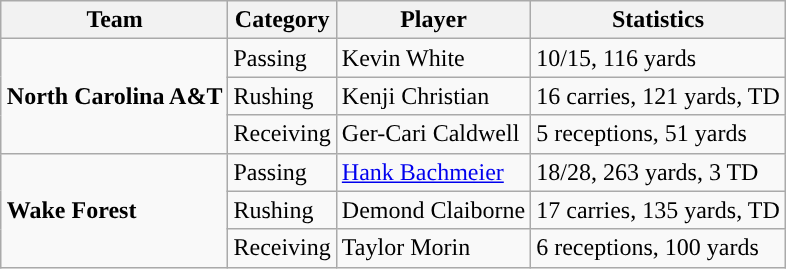<table class="wikitable" style="float: right;">
<tr>
<th>Team</th>
<th>Category</th>
<th>Player</th>
<th>Statistics</th>
</tr>
<tr>
<td rowspan=3><strong>North Carolina A&T</strong></td>
<td>Passing</td>
<td>Kevin White</td>
<td>10/15, 116 yards</td>
</tr>
<tr>
<td>Rushing</td>
<td>Kenji Christian</td>
<td>16 carries, 121 yards, TD</td>
</tr>
<tr>
<td>Receiving</td>
<td>Ger-Cari Caldwell</td>
<td>5 receptions, 51 yards</td>
</tr>
<tr>
<td rowspan=3><strong>Wake Forest</strong></td>
<td>Passing</td>
<td><a href='#'>Hank Bachmeier</a></td>
<td>18/28, 263 yards, 3 TD</td>
</tr>
<tr>
<td>Rushing</td>
<td>Demond Claiborne</td>
<td>17 carries, 135 yards, TD</td>
</tr>
<tr>
<td>Receiving</td>
<td>Taylor Morin</td>
<td>6 receptions, 100 yards</td>
</tr>
</table>
